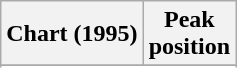<table class="wikitable plainrowheaders sortable" style="text-align:center;">
<tr>
<th scope="col">Chart (1995)</th>
<th scope="col">Peak<br>position</th>
</tr>
<tr>
</tr>
<tr>
</tr>
</table>
